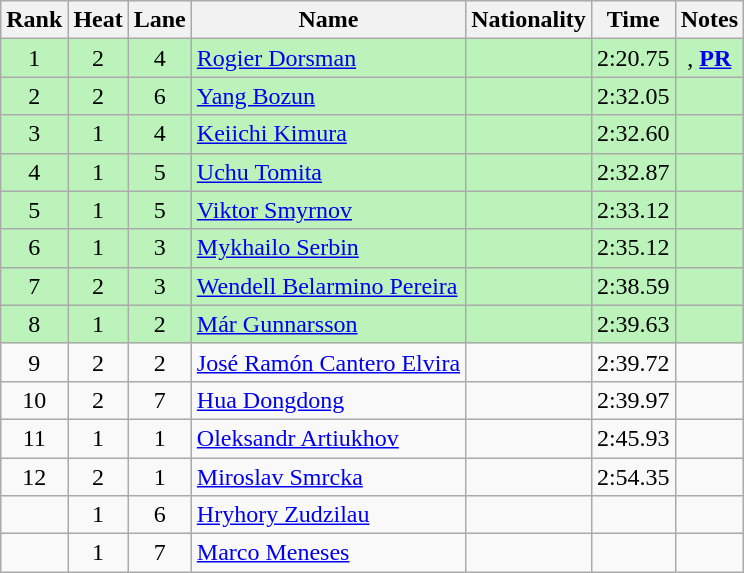<table class="wikitable sortable" style="text-align:center">
<tr>
<th>Rank</th>
<th>Heat</th>
<th>Lane</th>
<th>Name</th>
<th>Nationality</th>
<th>Time</th>
<th>Notes</th>
</tr>
<tr bgcolor=bbf3bb>
<td>1</td>
<td>2</td>
<td>4</td>
<td align=left><a href='#'>Rogier Dorsman</a></td>
<td align=left></td>
<td>2:20.75</td>
<td>, <strong><a href='#'>PR</a></strong></td>
</tr>
<tr bgcolor=bbf3bb>
<td>2</td>
<td>2</td>
<td>6</td>
<td align=left><a href='#'>Yang Bozun</a></td>
<td align=left></td>
<td>2:32.05</td>
<td></td>
</tr>
<tr bgcolor=bbf3bb>
<td>3</td>
<td>1</td>
<td>4</td>
<td align=left><a href='#'>Keiichi Kimura</a></td>
<td align=left></td>
<td>2:32.60</td>
<td></td>
</tr>
<tr bgcolor=bbf3bb>
<td>4</td>
<td>1</td>
<td>5</td>
<td align=left><a href='#'>Uchu Tomita</a></td>
<td align=left></td>
<td>2:32.87</td>
<td></td>
</tr>
<tr bgcolor=bbf3bb>
<td>5</td>
<td>1</td>
<td>5</td>
<td align=left><a href='#'>Viktor Smyrnov</a></td>
<td align=left></td>
<td>2:33.12</td>
<td></td>
</tr>
<tr bgcolor=bbf3bb>
<td>6</td>
<td>1</td>
<td>3</td>
<td align=left><a href='#'>Mykhailo Serbin</a></td>
<td align=left></td>
<td>2:35.12</td>
<td></td>
</tr>
<tr bgcolor=bbf3bb>
<td>7</td>
<td>2</td>
<td>3</td>
<td align=left><a href='#'>Wendell Belarmino Pereira</a></td>
<td align=left></td>
<td>2:38.59</td>
<td></td>
</tr>
<tr bgcolor=bbf3bb>
<td>8</td>
<td>1</td>
<td>2</td>
<td align=left><a href='#'>Már Gunnarsson</a></td>
<td align=left></td>
<td>2:39.63</td>
<td></td>
</tr>
<tr>
<td>9</td>
<td>2</td>
<td>2</td>
<td align=left><a href='#'>José Ramón Cantero Elvira</a></td>
<td align=left></td>
<td>2:39.72</td>
<td></td>
</tr>
<tr>
<td>10</td>
<td>2</td>
<td>7</td>
<td align=left><a href='#'>Hua Dongdong</a></td>
<td align=left></td>
<td>2:39.97</td>
<td></td>
</tr>
<tr>
<td>11</td>
<td>1</td>
<td>1</td>
<td align=left><a href='#'>Oleksandr Artiukhov</a></td>
<td align=left></td>
<td>2:45.93</td>
<td></td>
</tr>
<tr>
<td>12</td>
<td>2</td>
<td>1</td>
<td align=left><a href='#'>Miroslav Smrcka</a></td>
<td align=left></td>
<td>2:54.35</td>
<td></td>
</tr>
<tr>
<td></td>
<td>1</td>
<td>6</td>
<td align=left><a href='#'>Hryhory Zudzilau</a></td>
<td align=left></td>
<td data-sort-value=9:99.99></td>
<td></td>
</tr>
<tr>
<td></td>
<td>1</td>
<td>7</td>
<td align=left><a href='#'>Marco Meneses</a></td>
<td align=left></td>
<td data-sort-value=9:99.99></td>
<td></td>
</tr>
</table>
